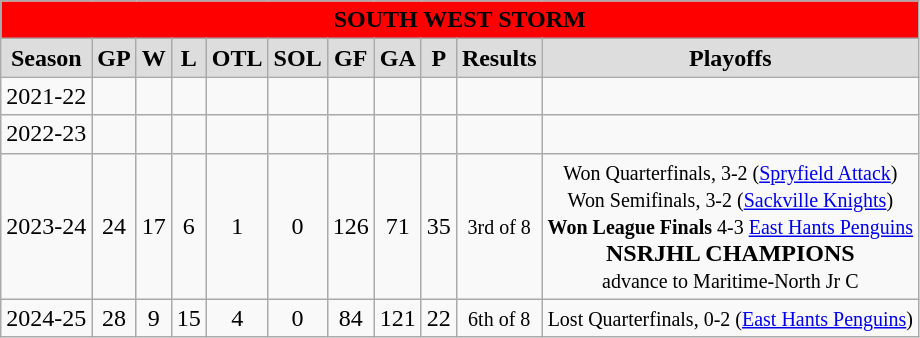<table class="wikitable">
<tr align="center"  bgcolor="red"  style="color:black">
<td colspan=12><strong>SOUTH WEST STORM</strong></td>
</tr>
<tr align="center"  bgcolor="#dddddd">
<td><strong>Season</strong></td>
<td><strong>GP</strong></td>
<td><strong>W</strong></td>
<td><strong>L</strong></td>
<td><strong>OTL</strong></td>
<td><strong>SOL</strong></td>
<td><strong>GF</strong></td>
<td><strong>GA</strong></td>
<td><strong>P</strong></td>
<td><strong>Results</strong></td>
<td><strong>Playoffs</strong></td>
</tr>
<tr align="center">
<td>2021-22</td>
<td></td>
<td></td>
<td></td>
<td></td>
<td></td>
<td></td>
<td></td>
<td></td>
<td></td>
<td><small></small></td>
</tr>
<tr align="center">
<td>2022-23</td>
<td></td>
<td></td>
<td></td>
<td></td>
<td></td>
<td></td>
<td></td>
<td></td>
<td></td>
<td><small></small></td>
</tr>
<tr align="center">
<td>2023-24</td>
<td>24</td>
<td>17</td>
<td>6</td>
<td>1</td>
<td>0</td>
<td>126</td>
<td>71</td>
<td>35</td>
<td><small>3rd of 8</small></td>
<td><small> Won Quarterfinals, 3-2 (<a href='#'>Spryfield Attack</a>)<br>Won Semifinals, 3-2 (<a href='#'>Sackville Knights</a>)<br><strong>Won League Finals</strong> 4-3 <a href='#'>East Hants Penguins</a> </small><br><strong>NSRJHL CHAMPIONS</strong><br><small>advance to Maritime-North Jr C</small></td>
</tr>
<tr align="center">
<td>2024-25</td>
<td>28</td>
<td>9</td>
<td>15</td>
<td>4</td>
<td>0</td>
<td>84</td>
<td>121</td>
<td>22</td>
<td><small>6th of 8</small></td>
<td><small> Lost Quarterfinals, 0-2 (<a href='#'>East Hants Penguins</a>)</small></td>
</tr>
</table>
